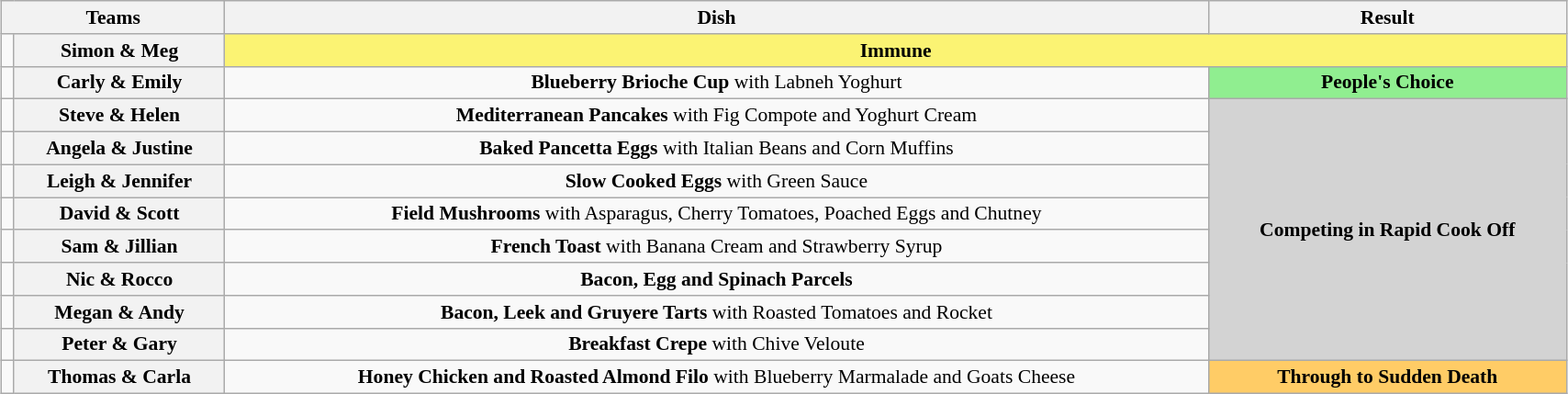<table class="wikitable plainrowheaders" style="margin:auto; text-align:center; font-size:90%; width:90%;">
<tr>
<th colspan=2>Teams</th>
<th>Dish</th>
<th>Result</th>
</tr>
<tr>
<td></td>
<th>Simon & Meg</th>
<td colspan="2" bgcolor=#FBF373><strong>Immune</strong></td>
</tr>
<tr>
<td></td>
<th>Carly & Emily</th>
<td><strong>Blueberry Brioche Cup</strong> with Labneh Yoghurt</td>
<td align=centre bgcolor=lightgreen><strong>People's Choice</strong></td>
</tr>
<tr>
<td></td>
<th>Steve & Helen</th>
<td><strong>Mediterranean Pancakes</strong> with Fig Compote and Yoghurt Cream</td>
<td align=centre bgcolor=lightgray rowspan=8><strong>Competing in Rapid Cook Off</strong></td>
</tr>
<tr>
<td></td>
<th>Angela & Justine</th>
<td><strong>Baked Pancetta Eggs</strong> with Italian Beans and Corn Muffins</td>
</tr>
<tr>
<td></td>
<th>Leigh & Jennifer</th>
<td><strong>Slow Cooked Eggs</strong> with Green Sauce</td>
</tr>
<tr>
<td></td>
<th>David & Scott</th>
<td><strong>Field Mushrooms</strong> with Asparagus, Cherry Tomatoes, Poached Eggs and Chutney</td>
</tr>
<tr>
<td></td>
<th>Sam & Jillian</th>
<td><strong>French Toast</strong> with Banana Cream and Strawberry Syrup</td>
</tr>
<tr>
<td></td>
<th>Nic & Rocco</th>
<td><strong>Bacon, Egg and Spinach Parcels</strong></td>
</tr>
<tr>
<td></td>
<th>Megan & Andy</th>
<td><strong>Bacon, Leek and Gruyere Tarts</strong> with Roasted Tomatoes and Rocket</td>
</tr>
<tr>
<td></td>
<th>Peter & Gary</th>
<td><strong>Breakfast Crepe</strong> with Chive Veloute</td>
</tr>
<tr>
<td></td>
<th>Thomas & Carla</th>
<td><strong>Honey Chicken and Roasted Almond Filo</strong> with Blueberry Marmalade and Goats Cheese</td>
<td align=centre bgcolor=#FFCC66><strong>Through to Sudden Death</strong></td>
</tr>
</table>
